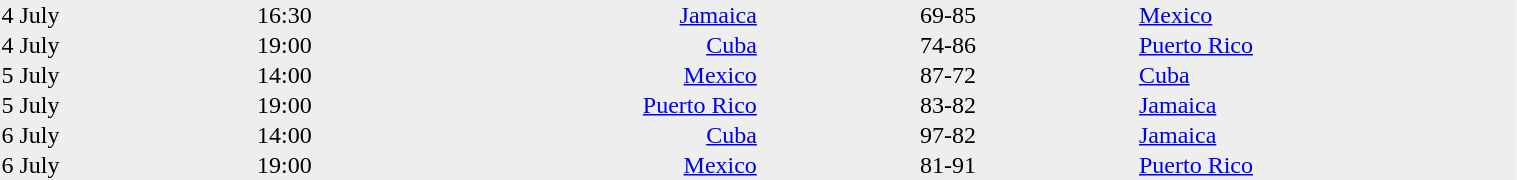<table cellspacing=0 width=80% style=background:#eeeeee>
<tr>
<td width=10% align=left>4 July</td>
<td align=center width=10%>16:30</td>
<td align=right width=20%><a href='#'>Jamaica</a></td>
<td align=left width=5%></td>
<td align=center width=10%>69-85</td>
<td align=right width=5%></td>
<td align=left width=20%><a href='#'>Mexico</a></td>
</tr>
<tr>
<td width=10% align=left>4 July</td>
<td align=center width=10%>19:00</td>
<td align=right width=20%><a href='#'>Cuba</a></td>
<td align=left width=5%></td>
<td align=center width=10%>74-86</td>
<td align=right width=5%></td>
<td align=left width=20%><a href='#'>Puerto Rico</a></td>
</tr>
<tr>
<td width=10% align=left>5 July</td>
<td align=center width=10%>14:00</td>
<td align=right width=20%><a href='#'>Mexico</a></td>
<td align=left width=5%></td>
<td align=center width=10%>87-72</td>
<td align=right width=5%></td>
<td align=left width=20%><a href='#'>Cuba</a></td>
</tr>
<tr>
<td width=10% align=left>5 July</td>
<td align=center width=10%>19:00</td>
<td align=right width=20%><a href='#'>Puerto Rico</a></td>
<td align=left width=5%></td>
<td align=center width=10%>83-82</td>
<td align=right width=5%></td>
<td align=left width=20%><a href='#'>Jamaica</a></td>
</tr>
<tr>
<td width=10% align=left>6 July</td>
<td align=center width=10%>14:00</td>
<td align=right width=20%><a href='#'>Cuba</a></td>
<td align=left width=5%></td>
<td align=center width=10%>97-82</td>
<td align=right width=5%></td>
<td align=left width=20%><a href='#'>Jamaica</a></td>
</tr>
<tr>
<td width=10% align=left>6 July</td>
<td align=center width=10%>19:00</td>
<td align=right width=20%><a href='#'>Mexico</a></td>
<td align=left width=5%></td>
<td align=center width=10%>81-91</td>
<td align=right width=5%></td>
<td align=left width=20%><a href='#'>Puerto Rico</a></td>
</tr>
</table>
